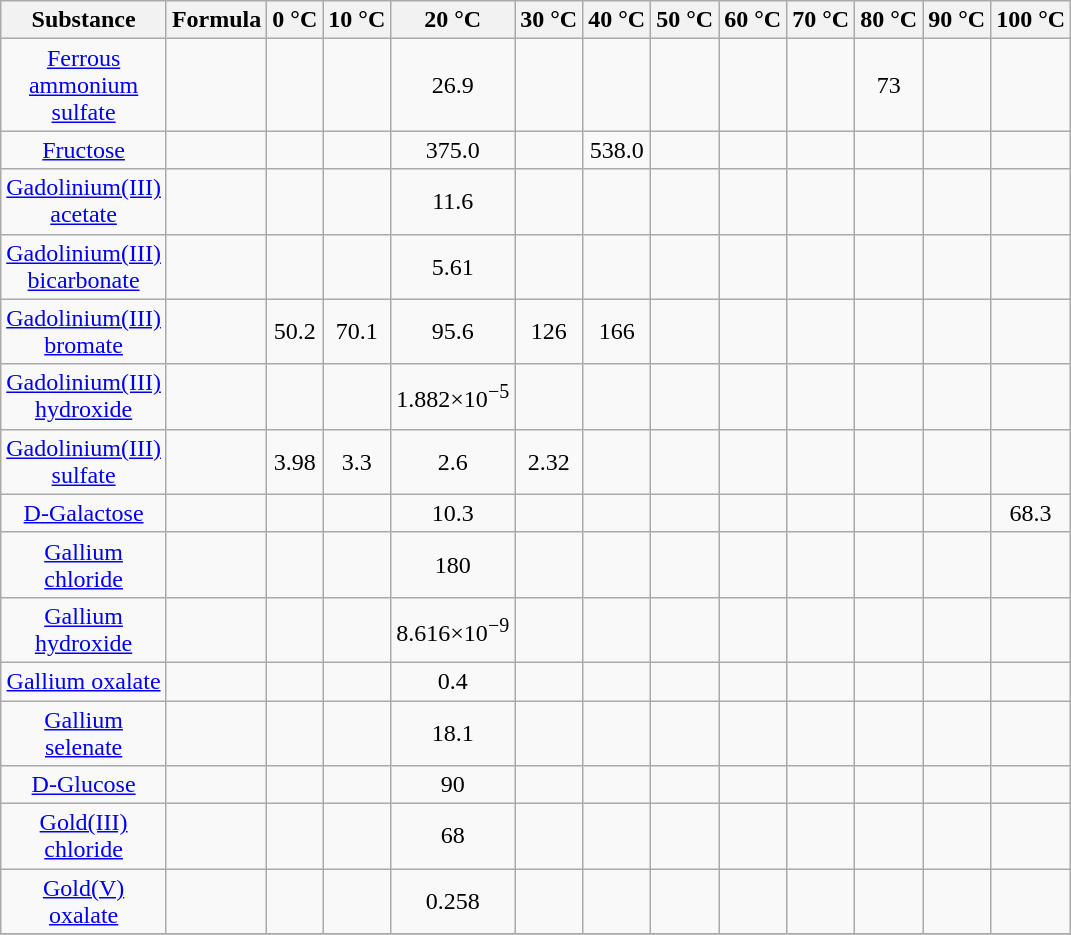<table class="wikitable sticky-header sortable" style="text-align:center;font-size: 10ml;">
<tr>
<th scope="col" style="width: 4em;">Substance</th>
<th scope="col" class="unsortable" style="width: 3em;">Formula</th>
<th scope="col">0 °C</th>
<th scope="col">10 °C</th>
<th scope="col">20 °C</th>
<th scope="col">30 °C</th>
<th scope="col">40 °C</th>
<th scope="col">50 °C</th>
<th scope="col">60 °C</th>
<th scope="col">70 °C</th>
<th scope="col">80 °C</th>
<th scope="col">90 °C</th>
<th scope="col">100 °C</th>
</tr>
<tr>
<td><a href='#'>Ferrous ammonium sulfate</a></td>
<td><a href='#'></a></td>
<td></td>
<td></td>
<td>26.9</td>
<td></td>
<td></td>
<td></td>
<td></td>
<td></td>
<td>73</td>
<td></td>
<td></td>
</tr>
<tr>
<td><a href='#'>Fructose</a></td>
<td><a href='#'></a></td>
<td></td>
<td></td>
<td>375.0</td>
<td></td>
<td>538.0</td>
<td></td>
<td></td>
<td></td>
<td></td>
<td></td>
<td></td>
</tr>
<tr>
<td><a href='#'>Gadolinium(III) acetate</a></td>
<td><a href='#'></a></td>
<td></td>
<td></td>
<td>11.6</td>
<td></td>
<td></td>
<td></td>
<td></td>
<td></td>
<td></td>
<td></td>
<td></td>
</tr>
<tr>
<td><a href='#'>Gadolinium(III) bicarbonate</a></td>
<td><a href='#'></a></td>
<td></td>
<td></td>
<td>5.61</td>
<td></td>
<td></td>
<td></td>
<td></td>
<td></td>
<td></td>
<td></td>
<td></td>
</tr>
<tr>
<td><a href='#'>Gadolinium(III) bromate</a></td>
<td><a href='#'></a></td>
<td>50.2</td>
<td>70.1</td>
<td>95.6</td>
<td>126</td>
<td>166</td>
<td></td>
<td></td>
<td></td>
<td></td>
<td></td>
<td></td>
</tr>
<tr>
<td><a href='#'>Gadolinium(III) hydroxide</a></td>
<td><a href='#'></a></td>
<td></td>
<td></td>
<td>1.882×10<sup>−5</sup></td>
<td></td>
<td></td>
<td></td>
<td></td>
<td></td>
<td></td>
<td></td>
<td></td>
</tr>
<tr>
<td><a href='#'>Gadolinium(III) sulfate</a></td>
<td><a href='#'></a></td>
<td>3.98</td>
<td>3.3</td>
<td>2.6</td>
<td>2.32</td>
<td></td>
<td></td>
<td></td>
<td></td>
<td></td>
<td></td>
<td></td>
</tr>
<tr>
<td><a href='#'>D-Galactose</a></td>
<td><a href='#'></a></td>
<td></td>
<td></td>
<td>10.3</td>
<td></td>
<td></td>
<td></td>
<td></td>
<td></td>
<td></td>
<td></td>
<td>68.3</td>
</tr>
<tr>
<td><a href='#'>Gallium chloride</a></td>
<td><a href='#'></a></td>
<td></td>
<td></td>
<td>180</td>
<td></td>
<td></td>
<td></td>
<td></td>
<td></td>
<td></td>
<td></td>
<td></td>
</tr>
<tr>
<td><a href='#'>Gallium hydroxide</a></td>
<td><a href='#'></a></td>
<td></td>
<td></td>
<td>8.616×10<sup>−9</sup></td>
<td></td>
<td></td>
<td></td>
<td></td>
<td></td>
<td></td>
<td></td>
<td></td>
</tr>
<tr>
<td><a href='#'>Gallium oxalate</a></td>
<td><a href='#'></a></td>
<td></td>
<td></td>
<td>0.4</td>
<td></td>
<td></td>
<td></td>
<td></td>
<td></td>
<td></td>
<td></td>
<td></td>
</tr>
<tr>
<td><a href='#'>Gallium selenate</a></td>
<td><a href='#'></a></td>
<td></td>
<td></td>
<td>18.1</td>
<td></td>
<td></td>
<td></td>
<td></td>
<td></td>
<td></td>
<td></td>
<td></td>
</tr>
<tr>
<td><a href='#'>D-Glucose</a></td>
<td><a href='#'></a></td>
<td></td>
<td></td>
<td>90</td>
<td></td>
<td></td>
<td></td>
<td></td>
<td></td>
<td></td>
<td></td>
<td></td>
</tr>
<tr>
<td><a href='#'>Gold(III) chloride</a></td>
<td><a href='#'></a></td>
<td></td>
<td></td>
<td>68</td>
<td></td>
<td></td>
<td></td>
<td></td>
<td></td>
<td></td>
<td></td>
<td></td>
</tr>
<tr>
<td><a href='#'>Gold(V) oxalate</a></td>
<td><a href='#'></a></td>
<td></td>
<td></td>
<td>0.258</td>
<td></td>
<td></td>
<td></td>
<td></td>
<td></td>
<td></td>
<td></td>
<td></td>
</tr>
<tr>
</tr>
</table>
